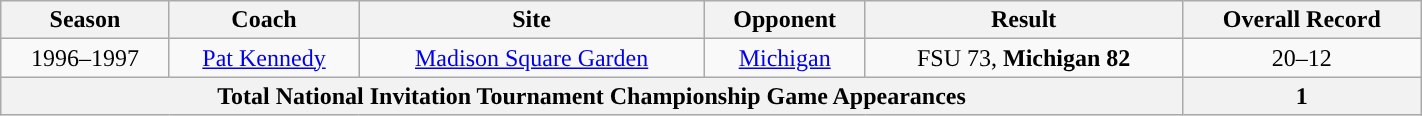<table cellpadding="1" style="width:75%;" class="wikitable" style="text-align:center">
<tr>
<th>Season</th>
<th>Coach</th>
<th>Site</th>
<th>Opponent</th>
<th>Result</th>
<th>Overall Record</th>
</tr>
<tr style="text-align:center;">
<td>1996–1997</td>
<td><a href='#'>Pat Kennedy</a></td>
<td><a href='#'>Madison Square Garden</a></td>
<td><a href='#'>Michigan</a></td>
<td>FSU 73, <strong>Michigan 82</strong></td>
<td>20–12</td>
</tr>
<tr style="text-align:center;" class="sortbottom">
<th colspan="5;">Total National Invitation Tournament Championship Game Appearances</th>
<th colspan="1;">1</th>
</tr>
</table>
